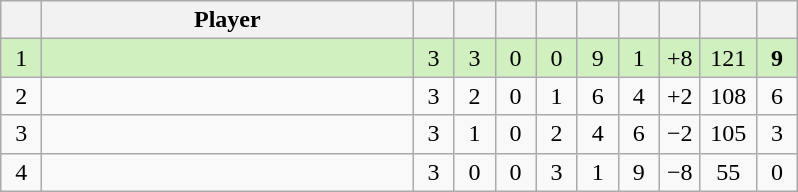<table class="wikitable" style="text-align:center; margin: 1em auto 1em auto, align:left">
<tr>
<th width=20></th>
<th width=240>Player</th>
<th width=20></th>
<th width=20></th>
<th width=20></th>
<th width=20></th>
<th width=20></th>
<th width=20></th>
<th width=20></th>
<th width=30></th>
<th width=20></th>
</tr>
<tr style="background:#D0F0C0;">
<td>1</td>
<td align=left></td>
<td>3</td>
<td>3</td>
<td>0</td>
<td>0</td>
<td>9</td>
<td>1</td>
<td>+8</td>
<td>121</td>
<td><strong>9</strong></td>
</tr>
<tr style=>
<td>2</td>
<td align=left></td>
<td>3</td>
<td>2</td>
<td>0</td>
<td>1</td>
<td>6</td>
<td>4</td>
<td>+2</td>
<td>108</td>
<td>6</td>
</tr>
<tr style=>
<td>3</td>
<td align=left></td>
<td>3</td>
<td>1</td>
<td>0</td>
<td>2</td>
<td>4</td>
<td>6</td>
<td>−2</td>
<td>105</td>
<td>3</td>
</tr>
<tr style=>
<td>4</td>
<td align=left></td>
<td>3</td>
<td>0</td>
<td>0</td>
<td>3</td>
<td>1</td>
<td>9</td>
<td>−8</td>
<td>55</td>
<td>0</td>
</tr>
</table>
